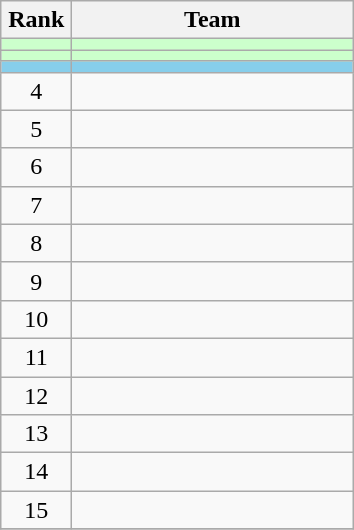<table class="wikitable" style="text-align: center;">
<tr>
<th width=40>Rank</th>
<th width=180>Team</th>
</tr>
<tr bgcolor=#ccffcc>
<td></td>
<td align=left></td>
</tr>
<tr bgcolor=#ccffcc>
<td></td>
<td align=left></td>
</tr>
<tr bgcolor=#87ceeb>
<td></td>
<td align=left></td>
</tr>
<tr>
<td>4</td>
<td align=left></td>
</tr>
<tr>
<td>5</td>
<td align=left></td>
</tr>
<tr>
<td>6</td>
<td align=left></td>
</tr>
<tr>
<td>7</td>
<td align=left></td>
</tr>
<tr>
<td>8</td>
<td align=left></td>
</tr>
<tr>
<td>9</td>
<td align=left></td>
</tr>
<tr>
<td>10</td>
<td align=left></td>
</tr>
<tr>
<td>11</td>
<td align=left></td>
</tr>
<tr>
<td>12</td>
<td align=left></td>
</tr>
<tr>
<td>13</td>
<td align=left></td>
</tr>
<tr>
<td>14</td>
<td align=left></td>
</tr>
<tr>
<td>15</td>
<td align=left></td>
</tr>
<tr bgcolor=#ccffcc>
</tr>
</table>
